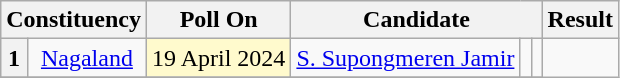<table class="wikitable " style="text-align:center;">
<tr>
<th colspan="2">Constituency</th>
<th>Poll On</th>
<th colspan="3">Candidate</th>
<th>Result</th>
</tr>
<tr>
<th>1</th>
<td><a href='#'>Nagaland</a></td>
<td bgcolor=#FFFACD>19 April 2024</td>
<td><a href='#'>S. Supongmeren Jamir</a></td>
<td></td>
<td></td>
</tr>
<tr>
</tr>
</table>
